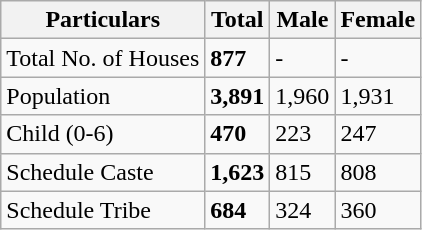<table class="wikitable">
<tr>
<th>Particulars</th>
<th>Total</th>
<th>Male</th>
<th>Female</th>
</tr>
<tr>
<td>Total No. of Houses</td>
<td><strong>877</strong></td>
<td>-</td>
<td>-</td>
</tr>
<tr>
<td>Population</td>
<td><strong>3,891</strong></td>
<td>1,960</td>
<td>1,931</td>
</tr>
<tr>
<td>Child (0-6)</td>
<td><strong>470</strong></td>
<td>223</td>
<td>247</td>
</tr>
<tr>
<td>Schedule Caste</td>
<td><strong>1,623</strong></td>
<td>815</td>
<td>808</td>
</tr>
<tr>
<td>Schedule Tribe</td>
<td><strong>684</strong></td>
<td>324</td>
<td>360</td>
</tr>
</table>
